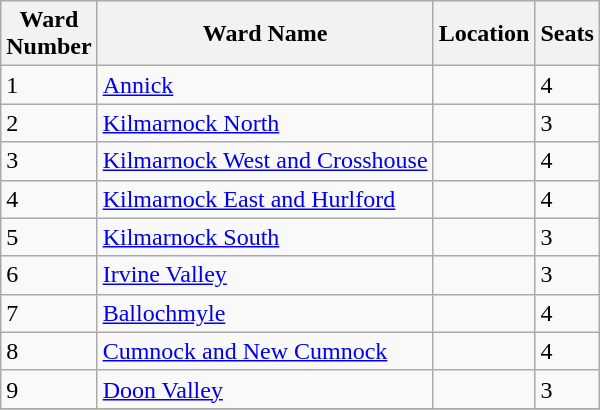<table class="wikitable sortable">
<tr>
<th>Ward<br>Number</th>
<th>Ward Name</th>
<th>Location</th>
<th>Seats</th>
</tr>
<tr>
<td>1</td>
<td><a href='#'>Annick</a></td>
<td></td>
<td>4</td>
</tr>
<tr>
<td>2</td>
<td><a href='#'>Kilmarnock North</a></td>
<td></td>
<td>3</td>
</tr>
<tr>
<td>3</td>
<td><a href='#'>Kilmarnock West and Crosshouse</a></td>
<td></td>
<td>4</td>
</tr>
<tr>
<td>4</td>
<td><a href='#'>Kilmarnock East and Hurlford</a></td>
<td></td>
<td>4</td>
</tr>
<tr>
<td>5</td>
<td><a href='#'>Kilmarnock South</a></td>
<td></td>
<td>3</td>
</tr>
<tr>
<td>6</td>
<td><a href='#'>Irvine Valley</a></td>
<td></td>
<td>3</td>
</tr>
<tr>
<td>7</td>
<td><a href='#'>Ballochmyle</a></td>
<td></td>
<td>4</td>
</tr>
<tr>
<td>8</td>
<td><a href='#'>Cumnock and New Cumnock</a></td>
<td></td>
<td>4</td>
</tr>
<tr>
<td>9</td>
<td><a href='#'>Doon Valley</a></td>
<td></td>
<td>3</td>
</tr>
<tr>
</tr>
</table>
